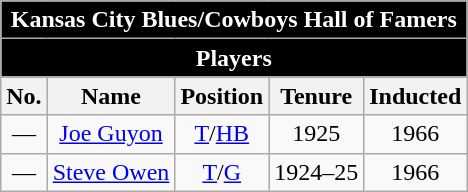<table class="wikitable" style="text-align:center">
<tr>
<th colspan="5" style="color:white; background-color:black;">Kansas City Blues/Cowboys Hall of Famers</th>
</tr>
<tr>
<th colspan="5" style="color:white; background-color:black;">Players</th>
</tr>
<tr>
<th>No.</th>
<th>Name</th>
<th>Position</th>
<th>Tenure</th>
<th>Inducted</th>
</tr>
<tr>
<td>—</td>
<td><a href='#'>Joe Guyon</a></td>
<td><a href='#'>T</a>/<a href='#'>HB</a></td>
<td>1925</td>
<td>1966</td>
</tr>
<tr>
<td>—</td>
<td><a href='#'>Steve Owen</a></td>
<td><a href='#'>T</a>/<a href='#'>G</a></td>
<td>1924–25</td>
<td>1966</td>
</tr>
</table>
